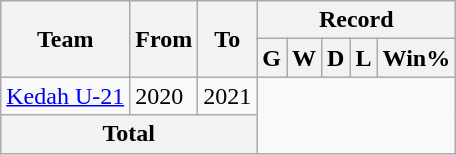<table class="wikitable" style="text-align: center">
<tr>
<th rowspan=2>Team</th>
<th rowspan=2>From</th>
<th rowspan=2>To</th>
<th colspan=5>Record</th>
</tr>
<tr>
<th>G</th>
<th>W</th>
<th>D</th>
<th>L</th>
<th>Win%</th>
</tr>
<tr>
<td align="left"><a href='#'>Kedah U-21</a></td>
<td align="left">2020</td>
<td align="left">2021<br></td>
</tr>
<tr>
<th colspan="3">Total<br></th>
</tr>
</table>
